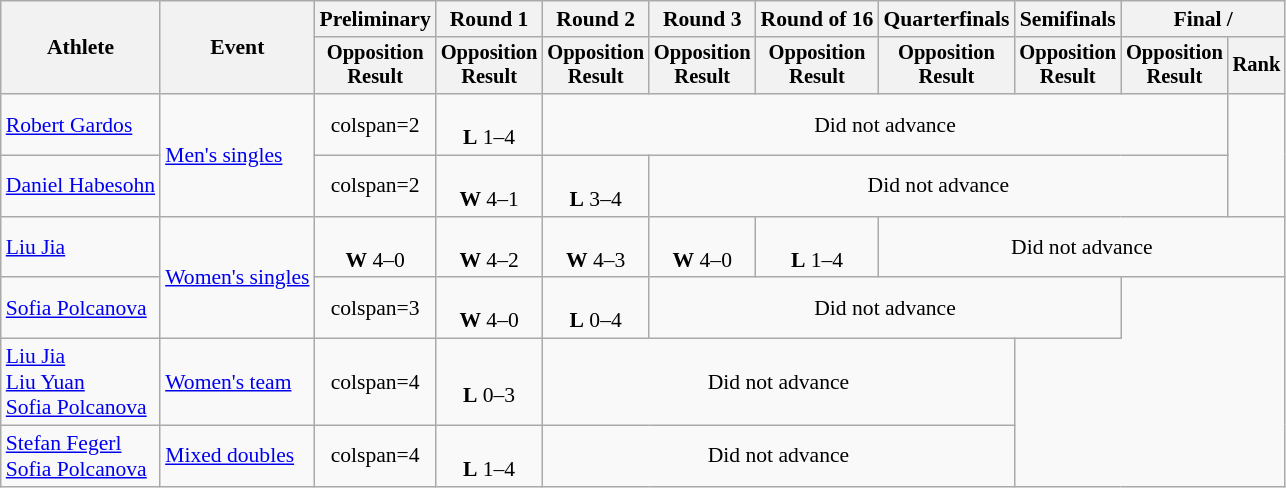<table class="wikitable" style="font-size:90%;">
<tr>
<th rowspan=2>Athlete</th>
<th rowspan=2>Event</th>
<th>Preliminary</th>
<th>Round 1</th>
<th>Round 2</th>
<th>Round 3</th>
<th>Round of 16</th>
<th>Quarterfinals</th>
<th>Semifinals</th>
<th colspan=2>Final / </th>
</tr>
<tr style="font-size:95%">
<th>Opposition<br>Result</th>
<th>Opposition<br>Result</th>
<th>Opposition<br>Result</th>
<th>Opposition<br>Result</th>
<th>Opposition<br>Result</th>
<th>Opposition<br>Result</th>
<th>Opposition<br>Result</th>
<th>Opposition<br>Result</th>
<th>Rank</th>
</tr>
<tr align=center>
<td align=left><a href='#'>Robert Gardos</a></td>
<td align=left rowspan=2><a href='#'>Men's singles</a></td>
<td>colspan=2 </td>
<td><br><strong>L</strong> 1–4</td>
<td colspan="6">Did not advance</td>
</tr>
<tr align=center>
<td align=left><a href='#'>Daniel Habesohn</a></td>
<td>colspan=2 </td>
<td><br><strong>W</strong> 4–1</td>
<td><br><strong>L</strong> 3–4</td>
<td colspan=5>Did not advance</td>
</tr>
<tr align=center>
<td align=left><a href='#'>Liu Jia</a></td>
<td align=left rowspan=2><a href='#'>Women's singles</a></td>
<td><br><strong>W</strong> 4–0</td>
<td><br><strong>W</strong> 4–2</td>
<td><br><strong>W</strong> 4–3</td>
<td><br><strong>W</strong> 4–0</td>
<td><br><strong>L</strong> 1–4</td>
<td colspan=4>Did not advance</td>
</tr>
<tr align=center>
<td align=left><a href='#'>Sofia Polcanova</a></td>
<td>colspan=3 </td>
<td><br><strong>W</strong> 4–0</td>
<td><br><strong>L</strong> 0–4</td>
<td colspan="4">Did not advance</td>
</tr>
<tr align=center>
<td align=left><a href='#'>Liu Jia</a><br><a href='#'>Liu Yuan</a><br><a href='#'>Sofia Polcanova</a></td>
<td align=left><a href='#'>Women's team</a></td>
<td>colspan=4 </td>
<td><br><strong>L</strong> 0–3</td>
<td colspan="4">Did not advance</td>
</tr>
<tr align=center>
<td align=left><a href='#'>Stefan Fegerl</a><br><a href='#'>Sofia Polcanova</a></td>
<td align=left><a href='#'>Mixed doubles</a></td>
<td>colspan=4 </td>
<td><br><strong>L</strong> 1–4</td>
<td colspan="4">Did not advance</td>
</tr>
</table>
